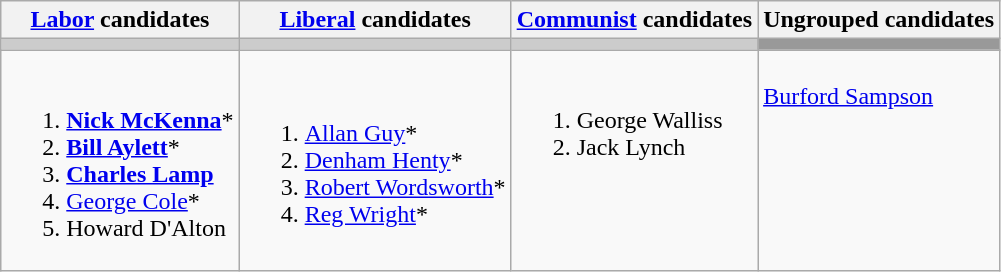<table class="wikitable">
<tr>
<th><a href='#'>Labor</a> candidates</th>
<th><a href='#'>Liberal</a> candidates</th>
<th><a href='#'>Communist</a> candidates</th>
<th>Ungrouped candidates</th>
</tr>
<tr bgcolor="#cccccc">
<td></td>
<td></td>
<td></td>
<td bgcolor="#999999"></td>
</tr>
<tr>
<td><br><ol><li><strong><a href='#'>Nick McKenna</a></strong>*</li><li><strong><a href='#'>Bill Aylett</a></strong>*</li><li><strong><a href='#'>Charles Lamp</a></strong></li><li><a href='#'>George Cole</a>*</li><li>Howard D'Alton</li></ol></td>
<td><br><ol><li><a href='#'>Allan Guy</a>*</li><li><a href='#'>Denham Henty</a>*</li><li><a href='#'>Robert Wordsworth</a>*</li><li><a href='#'>Reg Wright</a>*</li></ol></td>
<td valign=top><br><ol><li>George Walliss</li><li>Jack Lynch</li></ol></td>
<td valign=top><br><a href='#'>Burford Sampson</a></td>
</tr>
</table>
